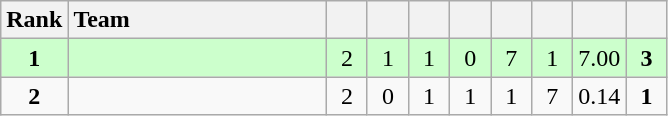<table class="wikitable" style="text-align: center;">
<tr>
<th width=30>Rank</th>
<th width=165 style="text-align:left;">Team</th>
<th width=20></th>
<th width=20></th>
<th width=20></th>
<th width=20></th>
<th width=20></th>
<th width=20></th>
<th width=20></th>
<th width=20></th>
</tr>
<tr style="background:#ccffcc;">
<td><strong>1</strong></td>
<td style="text-align:left;"></td>
<td>2</td>
<td>1</td>
<td>1</td>
<td>0</td>
<td>7</td>
<td>1</td>
<td>7.00</td>
<td><strong>3</strong></td>
</tr>
<tr>
<td><strong>2</strong></td>
<td style="text-align:left;"></td>
<td>2</td>
<td>0</td>
<td>1</td>
<td>1</td>
<td>1</td>
<td>7</td>
<td>0.14</td>
<td><strong>1</strong></td>
</tr>
</table>
